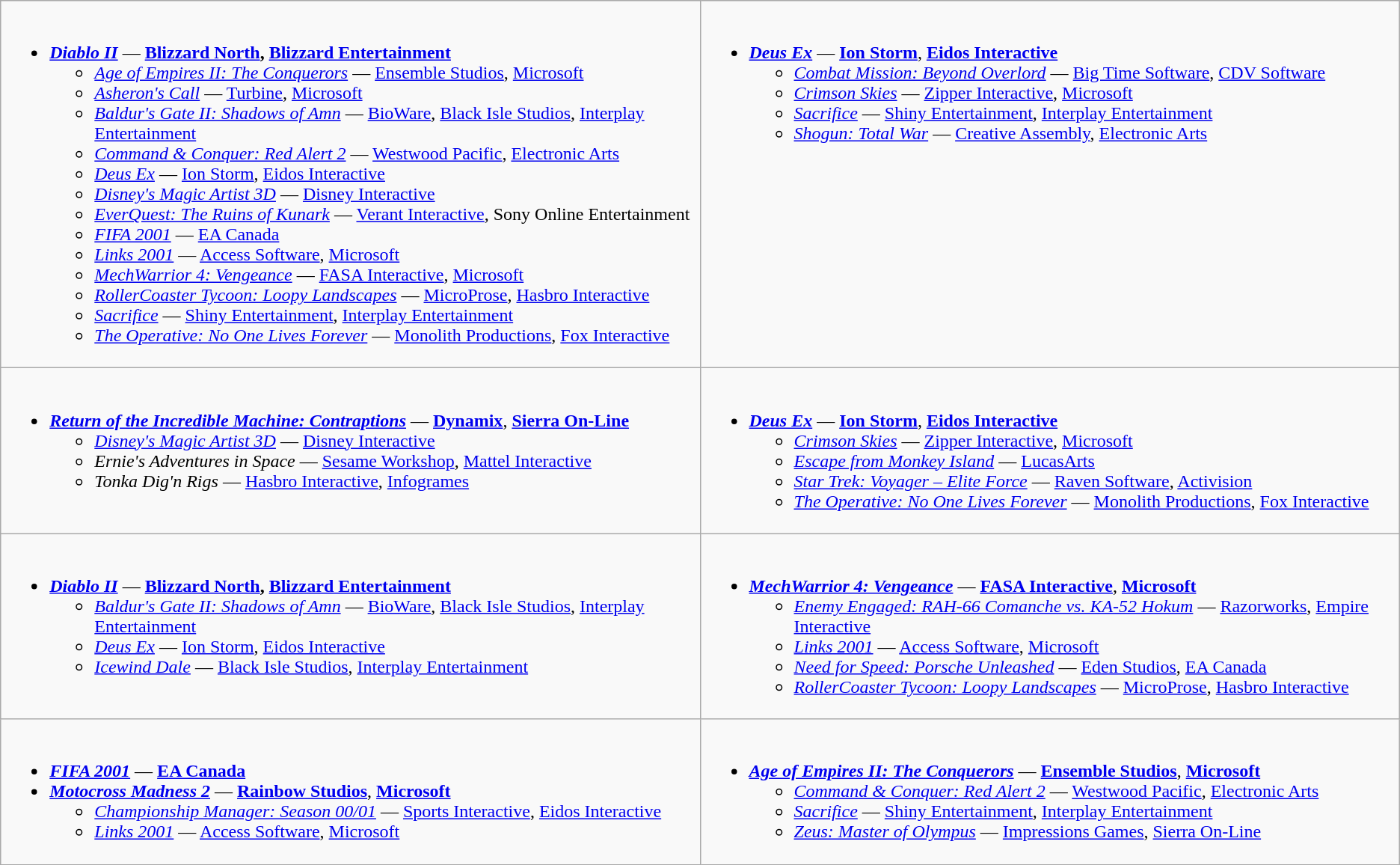<table class="wikitable">
<tr>
<td valign="top" width="50%"><br><ul><li><strong><em><a href='#'>Diablo II</a></em></strong> — <strong><a href='#'>Blizzard North</a>, <a href='#'>Blizzard Entertainment</a></strong><ul><li><em><a href='#'>Age of Empires II: The Conquerors</a></em> — <a href='#'>Ensemble Studios</a>, <a href='#'>Microsoft</a></li><li><em><a href='#'>Asheron's Call</a></em> — <a href='#'>Turbine</a>, <a href='#'>Microsoft</a></li><li><em><a href='#'>Baldur's Gate II: Shadows of Amn</a></em> — <a href='#'>BioWare</a>, <a href='#'>Black Isle Studios</a>, <a href='#'>Interplay Entertainment</a></li><li><em><a href='#'>Command & Conquer: Red Alert 2</a></em> — <a href='#'>Westwood Pacific</a>, <a href='#'>Electronic Arts</a></li><li><em><a href='#'>Deus Ex</a></em> — <a href='#'>Ion Storm</a>, <a href='#'>Eidos Interactive</a></li><li><em><a href='#'>Disney's Magic Artist 3D</a></em> — <a href='#'>Disney Interactive</a></li><li><em><a href='#'>EverQuest: The Ruins of Kunark</a></em> — <a href='#'>Verant Interactive</a>, Sony Online Entertainment</li><li><em><a href='#'>FIFA 2001</a></em> — <a href='#'>EA Canada</a></li><li><em><a href='#'>Links 2001</a></em> — <a href='#'>Access Software</a>, <a href='#'>Microsoft</a></li><li><em><a href='#'>MechWarrior 4: Vengeance</a></em> — <a href='#'>FASA Interactive</a>, <a href='#'>Microsoft</a></li><li><em><a href='#'>RollerCoaster Tycoon: Loopy Landscapes</a></em> — <a href='#'>MicroProse</a>, <a href='#'>Hasbro Interactive</a></li><li><em><a href='#'>Sacrifice</a></em> — <a href='#'>Shiny Entertainment</a>, <a href='#'>Interplay Entertainment</a></li><li><em><a href='#'>The Operative: No One Lives Forever</a></em> — <a href='#'>Monolith Productions</a>, <a href='#'>Fox Interactive</a></li></ul></li></ul></td>
<td valign="top" width="50%"><br><ul><li><strong><em><a href='#'>Deus Ex</a></em></strong> — <strong><a href='#'>Ion Storm</a></strong>, <strong><a href='#'>Eidos Interactive</a></strong><ul><li><em><a href='#'>Combat Mission: Beyond Overlord</a></em> — <a href='#'>Big Time Software</a>, <a href='#'>CDV Software</a></li><li><em><a href='#'>Crimson Skies</a></em> — <a href='#'>Zipper Interactive</a>, <a href='#'>Microsoft</a></li><li><em><a href='#'>Sacrifice</a></em> — <a href='#'>Shiny Entertainment</a>, <a href='#'>Interplay Entertainment</a></li><li><em><a href='#'>Shogun: Total War</a></em> — <a href='#'>Creative Assembly</a>, <a href='#'>Electronic Arts</a></li></ul></li></ul></td>
</tr>
<tr>
<td valign="top" width="50%"><br><ul><li><strong><em><a href='#'>Return of the Incredible Machine: Contraptions</a></em></strong> — <strong><a href='#'>Dynamix</a></strong>, <strong><a href='#'>Sierra On-Line</a></strong><ul><li><em><a href='#'>Disney's Magic Artist 3D</a></em> — <a href='#'>Disney Interactive</a></li><li><em>Ernie's Adventures in Space</em> — <a href='#'>Sesame Workshop</a>, <a href='#'>Mattel Interactive</a></li><li><em>Tonka Dig'n Rigs</em> — <a href='#'>Hasbro Interactive</a>, <a href='#'>Infogrames</a></li></ul></li></ul></td>
<td valign="top" width="50%"><br><ul><li><strong><em><a href='#'>Deus Ex</a></em></strong> — <strong><a href='#'>Ion Storm</a></strong>, <strong><a href='#'>Eidos Interactive</a></strong><ul><li><em><a href='#'>Crimson Skies</a></em> — <a href='#'>Zipper Interactive</a>, <a href='#'>Microsoft</a></li><li><em><a href='#'>Escape from Monkey Island</a></em> — <a href='#'>LucasArts</a></li><li><em><a href='#'>Star Trek: Voyager – Elite Force</a></em> — <a href='#'>Raven Software</a>, <a href='#'>Activision</a></li><li><em><a href='#'>The Operative: No One Lives Forever</a></em> — <a href='#'>Monolith Productions</a>, <a href='#'>Fox Interactive</a></li></ul></li></ul></td>
</tr>
<tr>
<td valign="top" width="50%"><br><ul><li><strong><em><a href='#'>Diablo II</a></em></strong> — <strong><a href='#'>Blizzard North</a>, <a href='#'>Blizzard Entertainment</a></strong><ul><li><em><a href='#'>Baldur's Gate II: Shadows of Amn</a></em> — <a href='#'>BioWare</a>, <a href='#'>Black Isle Studios</a>, <a href='#'>Interplay Entertainment</a></li><li><em><a href='#'>Deus Ex</a></em> — <a href='#'>Ion Storm</a>, <a href='#'>Eidos Interactive</a></li><li><em><a href='#'>Icewind Dale</a></em> — <a href='#'>Black Isle Studios</a>, <a href='#'>Interplay Entertainment</a></li></ul></li></ul></td>
<td valign="top" width="50%"><br><ul><li><strong><em><a href='#'>MechWarrior 4: Vengeance</a></em></strong> — <strong><a href='#'>FASA Interactive</a></strong>, <strong><a href='#'>Microsoft</a></strong><ul><li><em><a href='#'>Enemy Engaged: RAH-66 Comanche vs. KA-52 Hokum</a></em> — <a href='#'>Razorworks</a>, <a href='#'>Empire Interactive</a></li><li><em><a href='#'>Links 2001</a></em> — <a href='#'>Access Software</a>, <a href='#'>Microsoft</a></li><li><em><a href='#'>Need for Speed: Porsche Unleashed</a></em> — <a href='#'>Eden Studios</a>, <a href='#'>EA Canada</a></li><li><em><a href='#'>RollerCoaster Tycoon: Loopy Landscapes</a></em> — <a href='#'>MicroProse</a>, <a href='#'>Hasbro Interactive</a></li></ul></li></ul></td>
</tr>
<tr>
<td valign="top" width="50%"><br><ul><li><strong><em><a href='#'>FIFA 2001</a></em></strong> — <strong><a href='#'>EA Canada</a></strong></li><li><strong><em><a href='#'>Motocross Madness 2</a></em></strong> — <strong><a href='#'>Rainbow Studios</a></strong>, <strong><a href='#'>Microsoft</a></strong><ul><li><em><a href='#'>Championship Manager: Season 00/01</a></em> — <a href='#'>Sports Interactive</a>, <a href='#'>Eidos Interactive</a></li><li><em><a href='#'>Links 2001</a></em> — <a href='#'>Access Software</a>, <a href='#'>Microsoft</a></li></ul></li></ul></td>
<td valign="top" width="50%"><br><ul><li><strong><em><a href='#'>Age of Empires II: The Conquerors</a></em></strong> — <strong><a href='#'>Ensemble Studios</a></strong>, <strong><a href='#'>Microsoft</a></strong><ul><li><em><a href='#'>Command & Conquer: Red Alert 2</a></em> — <a href='#'>Westwood Pacific</a>, <a href='#'>Electronic Arts</a></li><li><em><a href='#'>Sacrifice</a></em> — <a href='#'>Shiny Entertainment</a>, <a href='#'>Interplay Entertainment</a></li><li><em><a href='#'>Zeus: Master of Olympus</a></em> — <a href='#'>Impressions Games</a>, <a href='#'>Sierra On-Line</a></li></ul></li></ul></td>
</tr>
</table>
